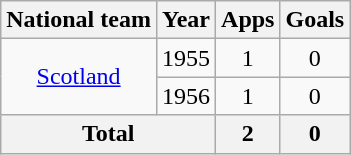<table class="wikitable" style="text-align:center">
<tr>
<th>National team</th>
<th>Year</th>
<th>Apps</th>
<th>Goals</th>
</tr>
<tr>
<td rowspan="2"><a href='#'>Scotland</a></td>
<td>1955</td>
<td>1</td>
<td>0</td>
</tr>
<tr>
<td>1956</td>
<td>1</td>
<td>0</td>
</tr>
<tr>
<th colspan="2">Total</th>
<th>2</th>
<th>0</th>
</tr>
</table>
